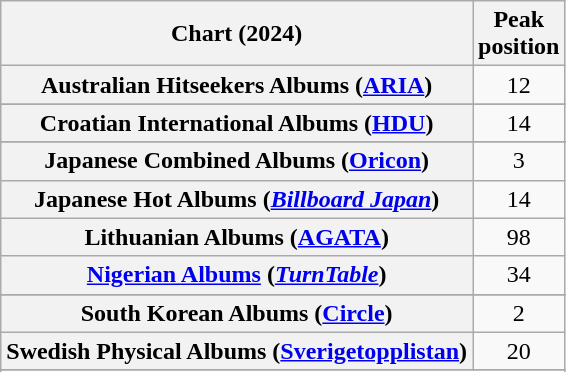<table class="wikitable plainrowheaders sortable" style="text-align:center">
<tr>
<th scope="col">Chart (2024)</th>
<th scope="col">Peak<br>position</th>
</tr>
<tr>
<th scope="row">Australian Hitseekers Albums (<a href='#'>ARIA</a>)</th>
<td>12</td>
</tr>
<tr>
</tr>
<tr>
</tr>
<tr>
</tr>
<tr>
<th scope="row">Croatian International Albums (<a href='#'>HDU</a>)</th>
<td>14</td>
</tr>
<tr>
</tr>
<tr>
</tr>
<tr>
</tr>
<tr>
<th scope="row">Japanese Combined Albums (<a href='#'>Oricon</a>)</th>
<td>3</td>
</tr>
<tr>
<th scope="row">Japanese Hot Albums (<em><a href='#'>Billboard Japan</a></em>)</th>
<td>14</td>
</tr>
<tr>
<th scope="row">Lithuanian Albums (<a href='#'>AGATA</a>)</th>
<td>98</td>
</tr>
<tr>
<th scope="row"><a href='#'>Nigerian Albums</a> (<em><a href='#'>TurnTable</a></em>)</th>
<td>34</td>
</tr>
<tr>
</tr>
<tr>
<th scope="row">South Korean Albums (<a href='#'>Circle</a>)</th>
<td>2</td>
</tr>
<tr>
<th scope="row">Swedish Physical Albums (<a href='#'>Sverigetopplistan</a>)</th>
<td>20</td>
</tr>
<tr>
</tr>
<tr>
</tr>
<tr>
</tr>
<tr>
</tr>
</table>
